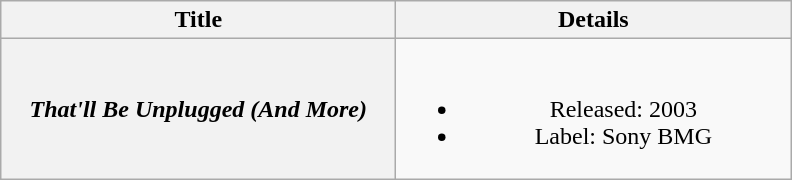<table class="wikitable plainrowheaders" style="text-align:center;" border="1">
<tr>
<th scope="col" style="width:16em;">Title</th>
<th scope="col" style="width:16em;">Details</th>
</tr>
<tr>
<th scope="row"><em>That'll Be Unplugged (And More)</em></th>
<td><br><ul><li>Released: 2003</li><li>Label: Sony BMG</li></ul></td>
</tr>
</table>
